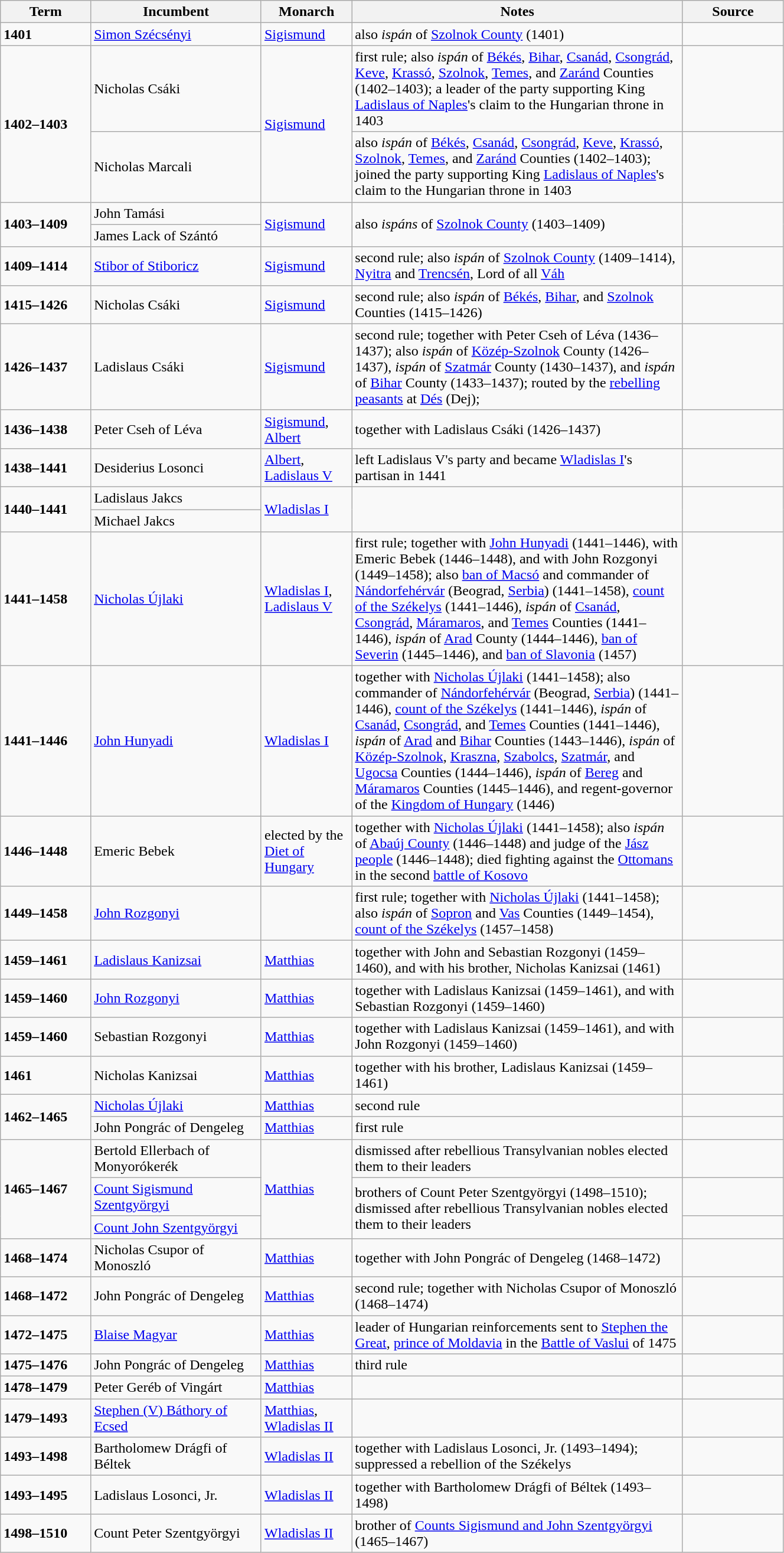<table class="wikitable" style="width: 70%">
<tr>
<th scope="col" width="9%">Term</th>
<th scope="col" width="17%">Incumbent</th>
<th scope="col" width="9%">Monarch</th>
<th scope="col" width="33%">Notes</th>
<th scope="col" width="10%">Source</th>
</tr>
<tr>
<td><strong>1401</strong></td>
<td><a href='#'>Simon Szécsényi</a></td>
<td><a href='#'>Sigismund</a></td>
<td>also <em>ispán</em> of <a href='#'>Szolnok County</a> (1401)</td>
<td></td>
</tr>
<tr>
<td rowspan="2"><strong>1402–1403</strong></td>
<td>Nicholas Csáki</td>
<td rowspan="2"><a href='#'>Sigismund</a></td>
<td>first rule; also <em>ispán</em> of <a href='#'>Békés</a>, <a href='#'>Bihar</a>, <a href='#'>Csanád</a>, <a href='#'>Csongrád</a>, <a href='#'>Keve</a>, <a href='#'>Krassó</a>, <a href='#'>Szolnok</a>, <a href='#'>Temes</a>, and <a href='#'>Zaránd</a> Counties (1402–1403); a leader of the party supporting King <a href='#'>Ladislaus of Naples</a>'s claim to the Hungarian throne in 1403</td>
<td></td>
</tr>
<tr>
<td>Nicholas Marcali</td>
<td>also <em>ispán</em> of <a href='#'>Békés</a>, <a href='#'>Csanád</a>, <a href='#'>Csongrád</a>, <a href='#'>Keve</a>, <a href='#'>Krassó</a>, <a href='#'>Szolnok</a>, <a href='#'>Temes</a>, and <a href='#'>Zaránd</a> Counties (1402–1403); joined the party supporting King <a href='#'>Ladislaus of Naples</a>'s claim to the Hungarian throne in 1403</td>
<td></td>
</tr>
<tr>
<td rowspan="2"><strong>1403–1409</strong></td>
<td>John Tamási</td>
<td rowspan="2"><a href='#'>Sigismund</a></td>
<td rowspan="2">also <em>ispáns</em> of <a href='#'>Szolnok County</a> (1403–1409)</td>
<td rowspan="2"></td>
</tr>
<tr>
<td>James Lack of Szántó</td>
</tr>
<tr>
<td><strong>1409–1414</strong></td>
<td><a href='#'>Stibor of Stiboricz</a></td>
<td><a href='#'>Sigismund</a></td>
<td>second rule; also <em>ispán</em> of <a href='#'>Szolnok County</a> (1409–1414), <a href='#'>Nyitra</a> and <a href='#'>Trencsén</a>, Lord of all <a href='#'>Váh</a></td>
<td></td>
</tr>
<tr>
<td><strong>1415–1426</strong></td>
<td>Nicholas Csáki</td>
<td><a href='#'>Sigismund</a></td>
<td>second rule; also <em>ispán</em> of <a href='#'>Békés</a>, <a href='#'>Bihar</a>, and <a href='#'>Szolnok</a> Counties (1415–1426)</td>
<td></td>
</tr>
<tr>
<td><strong>1426–1437</strong></td>
<td>Ladislaus Csáki</td>
<td><a href='#'>Sigismund</a></td>
<td>second rule; together with Peter Cseh of Léva (1436–1437); also <em>ispán</em> of <a href='#'>Közép-Szolnok</a> County (1426–1437), <em>ispán</em> of <a href='#'>Szatmár</a> County (1430–1437), and <em>ispán</em> of <a href='#'>Bihar</a> County (1433–1437); routed by the <a href='#'>rebelling peasants</a> at <a href='#'>Dés</a> (Dej);</td>
<td></td>
</tr>
<tr>
<td><strong>1436–1438</strong></td>
<td>Peter Cseh of Léva</td>
<td><a href='#'>Sigismund</a>, <a href='#'>Albert</a></td>
<td>together with Ladislaus Csáki (1426–1437)</td>
<td></td>
</tr>
<tr>
<td><strong>1438–1441</strong></td>
<td>Desiderius Losonci</td>
<td><a href='#'>Albert</a>, <a href='#'>Ladislaus V</a></td>
<td>left Ladislaus V's party and became <a href='#'>Wladislas I</a>'s partisan in 1441</td>
<td></td>
</tr>
<tr>
<td rowspan="2"><strong>1440–1441</strong></td>
<td>Ladislaus Jakcs</td>
<td rowspan="2"><a href='#'>Wladislas I</a></td>
<td rowspan="2"></td>
<td rowspan="2"></td>
</tr>
<tr>
<td>Michael Jakcs</td>
</tr>
<tr>
<td><strong>1441–1458</strong></td>
<td><a href='#'>Nicholas Újlaki</a></td>
<td><a href='#'>Wladislas I</a>, <a href='#'>Ladislaus V</a></td>
<td>first rule; together with <a href='#'>John Hunyadi</a> (1441–1446), with Emeric Bebek (1446–1448), and with John Rozgonyi (1449–1458); also <a href='#'>ban of Macsó</a> and commander of <a href='#'>Nándorfehérvár</a> (Beograd, <a href='#'>Serbia</a>) (1441–1458), <a href='#'>count of the Székelys</a> (1441–1446), <em>ispán</em> of <a href='#'>Csanád</a>, <a href='#'>Csongrád</a>, <a href='#'>Máramaros</a>, and <a href='#'>Temes</a> Counties (1441–1446), <em>ispán</em> of <a href='#'>Arad</a> County (1444–1446), <a href='#'>ban of Severin</a> (1445–1446), and <a href='#'>ban of Slavonia</a> (1457)</td>
<td></td>
</tr>
<tr>
<td><strong>1441–1446</strong></td>
<td><a href='#'>John Hunyadi</a></td>
<td><a href='#'>Wladislas I</a></td>
<td>together with <a href='#'>Nicholas Újlaki</a> (1441–1458); also commander of <a href='#'>Nándorfehérvár</a> (Beograd, <a href='#'>Serbia</a>) (1441–1446), <a href='#'>count of the Székelys</a> (1441–1446), <em>ispán</em> of <a href='#'>Csanád</a>, <a href='#'>Csongrád</a>, and <a href='#'>Temes</a> Counties (1441–1446), <em>ispán</em> of <a href='#'>Arad</a> and <a href='#'>Bihar</a> Counties (1443–1446), <em>ispán</em> of <a href='#'>Közép-Szolnok</a>, <a href='#'>Kraszna</a>, <a href='#'>Szabolcs</a>, <a href='#'>Szatmár</a>, and <a href='#'>Ugocsa</a> Counties (1444–1446), <em>ispán</em> of <a href='#'>Bereg</a> and <a href='#'>Máramaros</a> Counties (1445–1446), and regent-governor of the <a href='#'>Kingdom of Hungary</a> (1446)</td>
<td></td>
</tr>
<tr>
<td><strong>1446–1448</strong></td>
<td>Emeric Bebek</td>
<td>elected by the <a href='#'>Diet of Hungary</a></td>
<td>together with <a href='#'>Nicholas Újlaki</a> (1441–1458); also <em>ispán</em> of <a href='#'>Abaúj County</a> (1446–1448) and judge of the <a href='#'>Jász people</a> (1446–1448); died fighting against the <a href='#'>Ottomans</a> in the second <a href='#'>battle of Kosovo</a></td>
<td></td>
</tr>
<tr>
<td><strong>1449–1458</strong></td>
<td><a href='#'>John Rozgonyi</a></td>
<td></td>
<td>first rule; together with <a href='#'>Nicholas Újlaki</a> (1441–1458); also <em>ispán</em> of <a href='#'>Sopron</a> and <a href='#'>Vas</a> Counties (1449–1454), <a href='#'>count of the Székelys</a> (1457–1458)</td>
<td></td>
</tr>
<tr>
<td><strong>1459–1461</strong></td>
<td><a href='#'>Ladislaus Kanizsai</a></td>
<td><a href='#'>Matthias</a></td>
<td>together with John and Sebastian Rozgonyi (1459–1460), and with his brother, Nicholas Kanizsai (1461)</td>
<td></td>
</tr>
<tr>
<td><strong>1459–1460</strong></td>
<td><a href='#'>John Rozgonyi</a></td>
<td><a href='#'>Matthias</a></td>
<td>together with Ladislaus Kanizsai (1459–1461), and with Sebastian Rozgonyi (1459–1460)</td>
<td></td>
</tr>
<tr>
<td><strong>1459–1460</strong></td>
<td>Sebastian Rozgonyi</td>
<td><a href='#'>Matthias</a></td>
<td>together with Ladislaus Kanizsai (1459–1461), and with John Rozgonyi (1459–1460)</td>
<td></td>
</tr>
<tr>
<td><strong>1461</strong></td>
<td>Nicholas Kanizsai</td>
<td><a href='#'>Matthias</a></td>
<td>together with his brother, Ladislaus Kanizsai (1459–1461)</td>
<td></td>
</tr>
<tr>
<td rowspan="2"><strong>1462–1465</strong></td>
<td><a href='#'>Nicholas Újlaki</a></td>
<td><a href='#'>Matthias</a></td>
<td>second rule</td>
<td></td>
</tr>
<tr>
<td>John Pongrác of Dengeleg</td>
<td><a href='#'>Matthias</a></td>
<td>first rule</td>
<td></td>
</tr>
<tr>
<td rowspan="3"><strong>1465–1467</strong></td>
<td>Bertold Ellerbach of Monyorókerék</td>
<td rowspan="3"><a href='#'>Matthias</a></td>
<td>dismissed after rebellious Transylvanian nobles elected them to their leaders</td>
<td></td>
</tr>
<tr>
<td><a href='#'>Count Sigismund Szentgyörgyi</a></td>
<td rowspan="2">brothers of Count Peter Szentgyörgyi (1498–1510); dismissed after rebellious Transylvanian nobles elected them to their leaders</td>
<td></td>
</tr>
<tr>
<td><a href='#'>Count John Szentgyörgyi</a></td>
<td></td>
</tr>
<tr>
<td><strong>1468–1474</strong></td>
<td>Nicholas Csupor of Monoszló</td>
<td><a href='#'>Matthias</a></td>
<td>together with John Pongrác of Dengeleg (1468–1472)</td>
<td></td>
</tr>
<tr>
<td><strong>1468–1472</strong></td>
<td>John Pongrác of Dengeleg</td>
<td><a href='#'>Matthias</a></td>
<td>second rule; together with Nicholas Csupor of Monoszló (1468–1474)</td>
<td></td>
</tr>
<tr>
<td><strong>1472–1475</strong></td>
<td><a href='#'>Blaise Magyar</a></td>
<td><a href='#'>Matthias</a></td>
<td>leader of Hungarian reinforcements sent to <a href='#'>Stephen the Great</a>, <a href='#'>prince of Moldavia</a> in the <a href='#'>Battle of Vaslui</a> of 1475</td>
<td></td>
</tr>
<tr>
<td><strong>1475–1476</strong></td>
<td>John Pongrác of Dengeleg</td>
<td><a href='#'>Matthias</a></td>
<td>third rule</td>
<td></td>
</tr>
<tr>
<td><strong>1478–1479</strong></td>
<td>Peter Geréb of Vingárt</td>
<td><a href='#'>Matthias</a></td>
<td></td>
<td></td>
</tr>
<tr>
<td><strong>1479–1493</strong></td>
<td><a href='#'>Stephen (V) Báthory of Ecsed</a></td>
<td><a href='#'>Matthias</a>, <a href='#'>Wladislas II</a></td>
<td></td>
<td></td>
</tr>
<tr>
<td><strong>1493–1498</strong></td>
<td>Bartholomew Drágfi of Béltek</td>
<td><a href='#'>Wladislas II</a></td>
<td>together with Ladislaus Losonci, Jr. (1493–1494); suppressed a rebellion of the Székelys</td>
<td></td>
</tr>
<tr>
<td><strong>1493–1495</strong></td>
<td>Ladislaus Losonci, Jr.</td>
<td><a href='#'>Wladislas II</a></td>
<td>together with Bartholomew Drágfi of Béltek (1493–1498)</td>
<td></td>
</tr>
<tr>
<td><strong>1498–1510</strong></td>
<td>Count Peter Szentgyörgyi</td>
<td><a href='#'>Wladislas II</a></td>
<td>brother of <a href='#'>Counts Sigismund and John Szentgyörgyi</a> (1465–1467)</td>
<td></td>
</tr>
</table>
